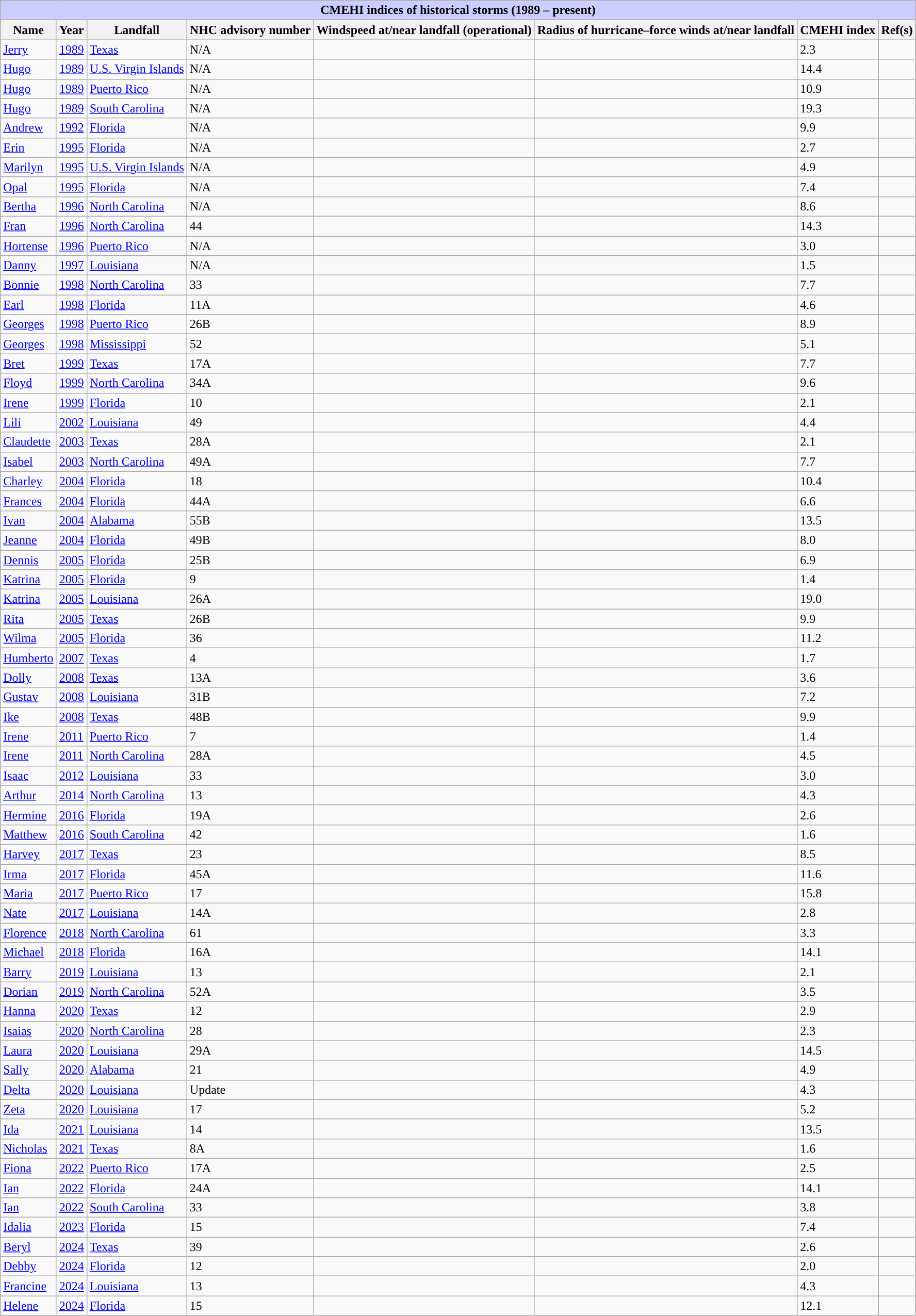<table class="wikitable sortable">
<tr>
<th colspan="8" style="background:#ccf;">CMEHI indices of historical storms (1989 – present)</th>
</tr>
<tr>
<th scope="col">Name</th>
<th scope="col">Year</th>
<th scope="col">Landfall</th>
<th scope="col">NHC advisory number</th>
<th scope="col">Windspeed at/near landfall (operational)</th>
<th scope="col">Radius of hurricane–force winds at/near landfall</th>
<th scope="col">CMEHI index</th>
<th scope="col">Ref(s)</th>
</tr>
<tr>
<td> <a href='#'>Jerry</a></td>
<td><a href='#'>1989</a></td>
<td><a href='#'>Texas</a></td>
<td>N/A</td>
<td></td>
<td></td>
<td>2.3</td>
<td></td>
</tr>
<tr>
<td> <a href='#'>Hugo</a></td>
<td><a href='#'>1989</a></td>
<td><a href='#'>U.S. Virgin Islands</a></td>
<td>N/A</td>
<td></td>
<td></td>
<td>14.4</td>
<td></td>
</tr>
<tr>
<td> <a href='#'>Hugo</a></td>
<td><a href='#'>1989</a></td>
<td><a href='#'>Puerto Rico</a></td>
<td>N/A</td>
<td></td>
<td></td>
<td>10.9</td>
<td></td>
</tr>
<tr>
<td> <a href='#'>Hugo</a></td>
<td><a href='#'>1989</a></td>
<td><a href='#'>South Carolina</a></td>
<td>N/A</td>
<td></td>
<td></td>
<td>19.3</td>
<td></td>
</tr>
<tr>
<td> <a href='#'>Andrew</a></td>
<td><a href='#'>1992</a></td>
<td><a href='#'>Florida</a></td>
<td>N/A</td>
<td></td>
<td></td>
<td>9.9</td>
<td></td>
</tr>
<tr>
<td> <a href='#'>Erin</a></td>
<td><a href='#'>1995</a></td>
<td><a href='#'>Florida</a></td>
<td>N/A</td>
<td></td>
<td></td>
<td>2.7</td>
<td></td>
</tr>
<tr>
<td> <a href='#'>Marilyn</a></td>
<td><a href='#'>1995</a></td>
<td><a href='#'>U.S. Virgin Islands</a></td>
<td>N/A</td>
<td></td>
<td></td>
<td>4.9</td>
<td></td>
</tr>
<tr>
<td> <a href='#'>Opal</a></td>
<td><a href='#'>1995</a></td>
<td><a href='#'>Florida</a></td>
<td>N/A</td>
<td></td>
<td></td>
<td>7.4</td>
<td></td>
</tr>
<tr>
<td> <a href='#'>Bertha</a></td>
<td><a href='#'>1996</a></td>
<td><a href='#'>North Carolina</a></td>
<td>N/A</td>
<td></td>
<td></td>
<td>8.6</td>
<td></td>
</tr>
<tr>
<td> <a href='#'>Fran</a></td>
<td><a href='#'>1996</a></td>
<td><a href='#'>North Carolina</a></td>
<td>44</td>
<td></td>
<td></td>
<td>14.3</td>
<td></td>
</tr>
<tr>
<td> <a href='#'>Hortense</a></td>
<td><a href='#'>1996</a></td>
<td><a href='#'>Puerto Rico</a></td>
<td>N/A</td>
<td></td>
<td></td>
<td>3.0</td>
<td></td>
</tr>
<tr>
<td> <a href='#'>Danny</a></td>
<td><a href='#'>1997</a></td>
<td><a href='#'>Louisiana</a></td>
<td>N/A</td>
<td></td>
<td></td>
<td>1.5</td>
<td></td>
</tr>
<tr>
<td> <a href='#'>Bonnie</a></td>
<td><a href='#'>1998</a></td>
<td><a href='#'>North Carolina</a></td>
<td>33</td>
<td></td>
<td></td>
<td>7.7</td>
<td></td>
</tr>
<tr>
<td> <a href='#'>Earl</a></td>
<td><a href='#'>1998</a></td>
<td><a href='#'>Florida</a></td>
<td>11A</td>
<td></td>
<td></td>
<td>4.6</td>
<td></td>
</tr>
<tr>
<td> <a href='#'>Georges</a></td>
<td><a href='#'>1998</a></td>
<td><a href='#'>Puerto Rico</a></td>
<td>26B</td>
<td></td>
<td></td>
<td>8.9</td>
<td></td>
</tr>
<tr>
<td> <a href='#'>Georges</a></td>
<td><a href='#'>1998</a></td>
<td><a href='#'>Mississippi</a></td>
<td>52</td>
<td></td>
<td></td>
<td>5.1</td>
<td></td>
</tr>
<tr>
<td> <a href='#'>Bret</a></td>
<td><a href='#'>1999</a></td>
<td><a href='#'>Texas</a></td>
<td>17A</td>
<td></td>
<td></td>
<td>7.7</td>
<td></td>
</tr>
<tr>
<td> <a href='#'>Floyd</a></td>
<td><a href='#'>1999</a></td>
<td><a href='#'>North Carolina</a></td>
<td>34A</td>
<td></td>
<td></td>
<td>9.6</td>
<td></td>
</tr>
<tr>
<td> <a href='#'>Irene</a></td>
<td><a href='#'>1999</a></td>
<td><a href='#'>Florida</a></td>
<td>10</td>
<td></td>
<td></td>
<td>2.1</td>
<td></td>
</tr>
<tr>
<td> <a href='#'>Lili</a></td>
<td><a href='#'>2002</a></td>
<td><a href='#'>Louisiana</a></td>
<td>49</td>
<td></td>
<td></td>
<td>4.4</td>
<td></td>
</tr>
<tr>
<td> <a href='#'>Claudette</a></td>
<td><a href='#'>2003</a></td>
<td><a href='#'>Texas</a></td>
<td>28A</td>
<td></td>
<td></td>
<td>2.1</td>
<td></td>
</tr>
<tr>
<td> <a href='#'>Isabel</a></td>
<td><a href='#'>2003</a></td>
<td><a href='#'>North Carolina</a></td>
<td>49A</td>
<td></td>
<td></td>
<td>7.7</td>
<td></td>
</tr>
<tr>
<td> <a href='#'>Charley</a></td>
<td><a href='#'>2004</a></td>
<td><a href='#'>Florida</a></td>
<td>18</td>
<td></td>
<td></td>
<td>10.4</td>
<td></td>
</tr>
<tr>
<td> <a href='#'>Frances</a></td>
<td><a href='#'>2004</a></td>
<td><a href='#'>Florida</a></td>
<td>44A</td>
<td></td>
<td></td>
<td>6.6</td>
<td></td>
</tr>
<tr>
<td> <a href='#'>Ivan</a></td>
<td><a href='#'>2004</a></td>
<td><a href='#'>Alabama</a></td>
<td>55B</td>
<td></td>
<td></td>
<td>13.5</td>
<td></td>
</tr>
<tr>
<td> <a href='#'>Jeanne</a></td>
<td><a href='#'>2004</a></td>
<td><a href='#'>Florida</a></td>
<td>49B</td>
<td></td>
<td></td>
<td>8.0</td>
<td></td>
</tr>
<tr>
<td> <a href='#'>Dennis</a></td>
<td><a href='#'>2005</a></td>
<td><a href='#'>Florida</a></td>
<td>25B</td>
<td></td>
<td></td>
<td>6.9</td>
<td></td>
</tr>
<tr>
<td> <a href='#'>Katrina</a></td>
<td><a href='#'>2005</a></td>
<td><a href='#'>Florida</a></td>
<td>9</td>
<td></td>
<td></td>
<td>1.4</td>
<td></td>
</tr>
<tr>
<td> <a href='#'>Katrina</a></td>
<td><a href='#'>2005</a></td>
<td><a href='#'>Louisiana</a></td>
<td>26A</td>
<td></td>
<td></td>
<td>19.0</td>
<td></td>
</tr>
<tr>
<td> <a href='#'>Rita</a></td>
<td><a href='#'>2005</a></td>
<td><a href='#'>Texas</a></td>
<td>26B</td>
<td></td>
<td></td>
<td>9.9</td>
<td></td>
</tr>
<tr>
<td> <a href='#'>Wilma</a></td>
<td><a href='#'>2005</a></td>
<td><a href='#'>Florida</a></td>
<td>36</td>
<td></td>
<td></td>
<td>11.2</td>
<td></td>
</tr>
<tr>
<td> <a href='#'>Humberto</a></td>
<td><a href='#'>2007</a></td>
<td><a href='#'>Texas</a></td>
<td>4</td>
<td></td>
<td></td>
<td>1.7</td>
<td></td>
</tr>
<tr>
<td> <a href='#'>Dolly</a></td>
<td><a href='#'>2008</a></td>
<td><a href='#'>Texas</a></td>
<td>13A</td>
<td></td>
<td></td>
<td>3.6</td>
<td></td>
</tr>
<tr>
<td> <a href='#'>Gustav</a></td>
<td><a href='#'>2008</a></td>
<td><a href='#'>Louisiana</a></td>
<td>31B</td>
<td></td>
<td></td>
<td>7.2</td>
<td></td>
</tr>
<tr>
<td> <a href='#'>Ike</a></td>
<td><a href='#'>2008</a></td>
<td><a href='#'>Texas</a></td>
<td>48B</td>
<td></td>
<td></td>
<td>9.9</td>
<td></td>
</tr>
<tr>
<td> <a href='#'>Irene</a></td>
<td><a href='#'>2011</a></td>
<td><a href='#'>Puerto Rico</a></td>
<td>7</td>
<td></td>
<td></td>
<td>1.4</td>
<td></td>
</tr>
<tr>
<td> <a href='#'>Irene</a></td>
<td><a href='#'>2011</a></td>
<td><a href='#'>North Carolina</a></td>
<td>28A</td>
<td></td>
<td></td>
<td>4.5</td>
<td></td>
</tr>
<tr>
<td> <a href='#'>Isaac</a></td>
<td><a href='#'>2012</a></td>
<td><a href='#'>Louisiana</a></td>
<td>33</td>
<td></td>
<td></td>
<td>3.0</td>
<td></td>
</tr>
<tr>
<td> <a href='#'>Arthur</a></td>
<td><a href='#'>2014</a></td>
<td><a href='#'>North Carolina</a></td>
<td>13</td>
<td></td>
<td></td>
<td>4.3</td>
<td></td>
</tr>
<tr>
<td> <a href='#'>Hermine</a></td>
<td><a href='#'>2016</a></td>
<td><a href='#'>Florida</a></td>
<td>19A</td>
<td></td>
<td></td>
<td>2.6</td>
<td></td>
</tr>
<tr>
<td> <a href='#'>Matthew</a></td>
<td><a href='#'>2016</a></td>
<td><a href='#'>South Carolina</a></td>
<td>42</td>
<td></td>
<td></td>
<td>1.6</td>
<td></td>
</tr>
<tr>
<td> <a href='#'>Harvey</a></td>
<td><a href='#'>2017</a></td>
<td><a href='#'>Texas</a></td>
<td>23</td>
<td></td>
<td></td>
<td>8.5</td>
<td></td>
</tr>
<tr>
<td> <a href='#'>Irma</a></td>
<td><a href='#'>2017</a></td>
<td><a href='#'>Florida</a></td>
<td>45A</td>
<td></td>
<td></td>
<td>11.6</td>
<td></td>
</tr>
<tr>
<td> <a href='#'>Maria</a></td>
<td><a href='#'>2017</a></td>
<td><a href='#'>Puerto Rico</a></td>
<td>17</td>
<td></td>
<td></td>
<td>15.8</td>
<td></td>
</tr>
<tr>
<td> <a href='#'>Nate</a></td>
<td><a href='#'>2017</a></td>
<td><a href='#'>Louisiana</a></td>
<td>14A</td>
<td></td>
<td></td>
<td>2.8</td>
<td></td>
</tr>
<tr>
<td> <a href='#'>Florence</a></td>
<td><a href='#'>2018</a></td>
<td><a href='#'>North Carolina</a></td>
<td>61</td>
<td></td>
<td></td>
<td>3.3</td>
<td></td>
</tr>
<tr>
<td> <a href='#'>Michael</a></td>
<td><a href='#'>2018</a></td>
<td><a href='#'>Florida</a></td>
<td>16A</td>
<td></td>
<td></td>
<td>14.1</td>
<td></td>
</tr>
<tr>
<td> <a href='#'>Barry</a></td>
<td><a href='#'>2019</a></td>
<td><a href='#'>Louisiana</a></td>
<td>13</td>
<td></td>
<td></td>
<td>2.1</td>
<td></td>
</tr>
<tr>
<td> <a href='#'>Dorian</a></td>
<td><a href='#'>2019</a></td>
<td><a href='#'>North Carolina</a></td>
<td>52A</td>
<td></td>
<td></td>
<td>3.5</td>
<td></td>
</tr>
<tr>
<td> <a href='#'>Hanna</a></td>
<td><a href='#'>2020</a></td>
<td><a href='#'>Texas</a></td>
<td>12</td>
<td></td>
<td></td>
<td>2.9</td>
<td></td>
</tr>
<tr>
<td> <a href='#'>Isaias</a></td>
<td><a href='#'>2020</a></td>
<td><a href='#'>North Carolina</a></td>
<td>28</td>
<td></td>
<td></td>
<td>2.3</td>
<td></td>
</tr>
<tr>
<td> <a href='#'>Laura</a></td>
<td><a href='#'>2020</a></td>
<td><a href='#'>Louisiana</a></td>
<td>29A</td>
<td></td>
<td></td>
<td>14.5</td>
<td></td>
</tr>
<tr>
<td> <a href='#'>Sally</a></td>
<td><a href='#'>2020</a></td>
<td><a href='#'>Alabama</a></td>
<td>21</td>
<td></td>
<td></td>
<td>4.9</td>
<td></td>
</tr>
<tr>
<td> <a href='#'>Delta</a></td>
<td><a href='#'>2020</a></td>
<td><a href='#'>Louisiana</a></td>
<td>Update</td>
<td></td>
<td></td>
<td>4.3</td>
<td></td>
</tr>
<tr>
<td> <a href='#'>Zeta</a></td>
<td><a href='#'>2020</a></td>
<td><a href='#'>Louisiana</a></td>
<td>17</td>
<td></td>
<td></td>
<td>5.2</td>
<td></td>
</tr>
<tr>
<td> <a href='#'>Ida</a></td>
<td><a href='#'>2021</a></td>
<td><a href='#'>Louisiana</a></td>
<td>14</td>
<td></td>
<td></td>
<td>13.5</td>
<td></td>
</tr>
<tr>
<td> <a href='#'>Nicholas</a></td>
<td><a href='#'>2021</a></td>
<td><a href='#'>Texas</a></td>
<td>8A</td>
<td></td>
<td></td>
<td>1.6</td>
<td></td>
</tr>
<tr>
<td> <a href='#'>Fiona</a></td>
<td><a href='#'>2022</a></td>
<td><a href='#'>Puerto Rico</a></td>
<td>17A</td>
<td></td>
<td></td>
<td>2.5</td>
<td></td>
</tr>
<tr>
<td> <a href='#'>Ian</a></td>
<td><a href='#'>2022</a></td>
<td><a href='#'>Florida</a></td>
<td>24A</td>
<td></td>
<td></td>
<td>14.1</td>
<td></td>
</tr>
<tr>
<td> <a href='#'>Ian</a></td>
<td><a href='#'>2022</a></td>
<td><a href='#'>South Carolina</a></td>
<td>33</td>
<td></td>
<td></td>
<td>3.8</td>
<td></td>
</tr>
<tr>
<td> <a href='#'>Idalia</a></td>
<td><a href='#'>2023</a></td>
<td><a href='#'>Florida</a></td>
<td>15</td>
<td></td>
<td></td>
<td>7.4</td>
<td></td>
</tr>
<tr>
<td> <a href='#'>Beryl</a></td>
<td><a href='#'>2024</a></td>
<td><a href='#'>Texas</a></td>
<td>39</td>
<td></td>
<td></td>
<td>2.6</td>
<td></td>
</tr>
<tr>
<td> <a href='#'>Debby</a></td>
<td><a href='#'>2024</a></td>
<td><a href='#'>Florida</a></td>
<td>12</td>
<td></td>
<td></td>
<td>2.0</td>
<td></td>
</tr>
<tr>
<td> <a href='#'>Francine</a></td>
<td><a href='#'>2024</a></td>
<td><a href='#'>Louisiana</a></td>
<td>13</td>
<td></td>
<td></td>
<td>4.3</td>
<td></td>
</tr>
<tr>
<td> <a href='#'>Helene</a></td>
<td><a href='#'>2024</a></td>
<td><a href='#'>Florida</a></td>
<td>15</td>
<td></td>
<td></td>
<td>12.1</td>
<td></td>
</tr>
</table>
